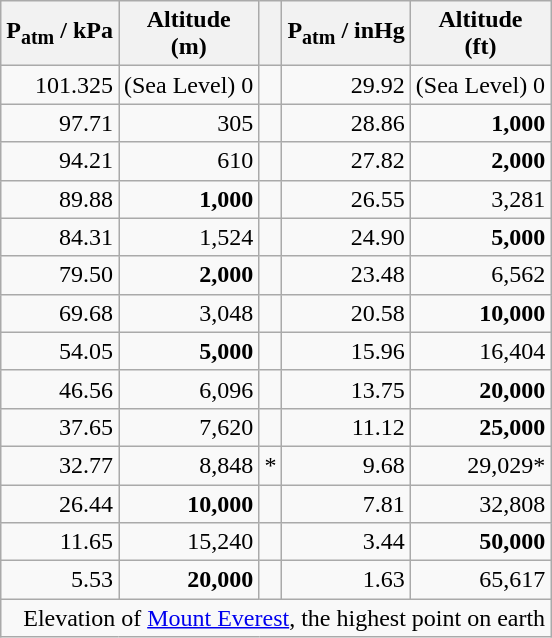<table class="wikitable" style=text-align:right;>
<tr>
<th>P<sub>atm</sub> / kPa</th>
<th>Altitude <br> (m)</th>
<th></th>
<th>P<sub>atm</sub> / inHg</th>
<th>Altitude <br> (ft)</th>
</tr>
<tr>
<td>101.325</td>
<td>(Sea Level) 0</td>
<td></td>
<td>29.92</td>
<td>(Sea Level) 0</td>
</tr>
<tr>
<td>97.71</td>
<td>305</td>
<td></td>
<td>28.86</td>
<td><strong>1,000</strong></td>
</tr>
<tr>
<td>94.21</td>
<td>610</td>
<td></td>
<td>27.82</td>
<td><strong>2,000</strong></td>
</tr>
<tr>
<td>89.88</td>
<td><strong>1,000</strong></td>
<td></td>
<td>26.55</td>
<td>3,281</td>
</tr>
<tr>
<td>84.31</td>
<td>1,524</td>
<td></td>
<td>24.90</td>
<td><strong>5,000</strong></td>
</tr>
<tr>
<td>79.50</td>
<td><strong>2,000</strong></td>
<td></td>
<td>23.48</td>
<td>6,562</td>
</tr>
<tr>
<td>69.68</td>
<td>3,048</td>
<td></td>
<td>20.58</td>
<td><strong>10,000</strong></td>
</tr>
<tr>
<td>54.05</td>
<td><strong>5,000</strong></td>
<td></td>
<td>15.96</td>
<td>16,404</td>
</tr>
<tr>
<td>46.56</td>
<td>6,096</td>
<td></td>
<td>13.75</td>
<td><strong>20,000</strong></td>
</tr>
<tr>
<td>37.65</td>
<td>7,620</td>
<td></td>
<td>11.12</td>
<td><strong>25,000</strong></td>
</tr>
<tr>
<td>32.77</td>
<td>8,848</td>
<td>*</td>
<td>9.68</td>
<td>29,029*</td>
</tr>
<tr>
<td>26.44</td>
<td><strong>10,000</strong></td>
<td></td>
<td>7.81</td>
<td>32,808</td>
</tr>
<tr>
<td>11.65</td>
<td>15,240</td>
<td></td>
<td>3.44</td>
<td><strong>50,000</strong></td>
</tr>
<tr>
<td>5.53</td>
<td><strong>20,000</strong></td>
<td></td>
<td>1.63</td>
<td>65,617</td>
</tr>
<tr>
<td colspan=5> Elevation of <a href='#'>Mount Everest</a>, the highest point on earth</td>
</tr>
</table>
